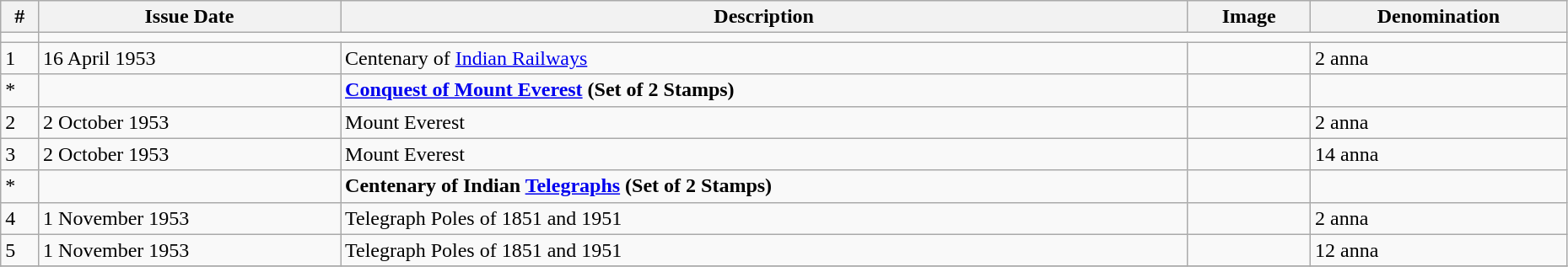<table class = "wikitable"  style = "text-align:justify" width = "98%">
<tr>
<th>#</th>
<th>Issue Date</th>
<th>Description</th>
<th>Image</th>
<th>Denomination</th>
</tr>
<tr>
<td></td>
</tr>
<tr>
<td>1</td>
<td>16 April 1953</td>
<td>Centenary of <a href='#'>Indian Railways</a></td>
<td></td>
<td>2 anna</td>
</tr>
<tr>
<td>*</td>
<td></td>
<td><strong><a href='#'>Conquest of Mount Everest</a> (Set of 2 Stamps)</strong></td>
<td></td>
<td></td>
</tr>
<tr>
<td>2</td>
<td>2 October 1953</td>
<td>Mount Everest</td>
<td></td>
<td>2 anna</td>
</tr>
<tr>
<td>3</td>
<td>2 October 1953</td>
<td>Mount Everest</td>
<td></td>
<td>14 anna</td>
</tr>
<tr>
<td>*</td>
<td></td>
<td><strong>Centenary of Indian <a href='#'>Telegraphs</a> (Set of 2 Stamps)</strong></td>
<td></td>
<td></td>
</tr>
<tr>
<td>4</td>
<td>1 November 1953</td>
<td>Telegraph Poles of 1851 and 1951</td>
<td></td>
<td>2 anna</td>
</tr>
<tr>
<td>5</td>
<td>1 November 1953</td>
<td>Telegraph Poles of 1851 and 1951</td>
<td></td>
<td>12 anna</td>
</tr>
<tr>
</tr>
</table>
